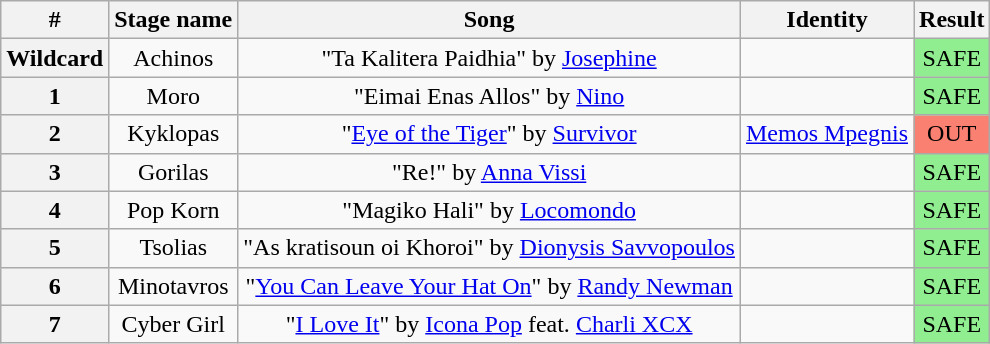<table class="wikitable plainrowheaders" style="text-align: center;">
<tr>
<th>#</th>
<th>Stage name</th>
<th>Song</th>
<th>Identity</th>
<th>Result</th>
</tr>
<tr>
<th>Wildcard</th>
<td>Achinos</td>
<td>"Ta Kalitera Paidhia" by <a href='#'>Josephine</a></td>
<td></td>
<td bgcolor=lightgreen>SAFE</td>
</tr>
<tr>
<th>1</th>
<td>Moro</td>
<td>"Eimai Enas Allos" by <a href='#'>Nino</a></td>
<td></td>
<td bgcolor=lightgreen>SAFE</td>
</tr>
<tr>
<th>2</th>
<td>Kyklopas</td>
<td>"<a href='#'>Eye of the Tiger</a>" by <a href='#'>Survivor</a></td>
<td><a href='#'>Memos Mpegnis</a></td>
<td bgcolor=salmon>OUT</td>
</tr>
<tr>
<th>3</th>
<td>Gorilas</td>
<td>"Re!" by <a href='#'>Anna Vissi</a></td>
<td></td>
<td bgcolor=lightgreen>SAFE</td>
</tr>
<tr>
<th>4</th>
<td>Pop Korn</td>
<td>"Magiko Hali" by <a href='#'>Locomondo</a></td>
<td></td>
<td bgcolor=lightgreen>SAFE</td>
</tr>
<tr>
<th>5</th>
<td>Tsolias</td>
<td>"As kratisoun oi Khoroi" by <a href='#'>Dionysis Savvopoulos</a></td>
<td></td>
<td bgcolor=lightgreen>SAFE</td>
</tr>
<tr>
<th>6</th>
<td>Minotavros</td>
<td>"<a href='#'>You Can Leave Your Hat On</a>" by <a href='#'>Randy Newman</a></td>
<td></td>
<td bgcolor=lightgreen>SAFE</td>
</tr>
<tr>
<th>7</th>
<td>Cyber Girl</td>
<td>"<a href='#'>I Love It</a>" by <a href='#'>Icona Pop</a> feat. <a href='#'>Charli XCX</a></td>
<td></td>
<td bgcolor=lightgreen>SAFE</td>
</tr>
</table>
